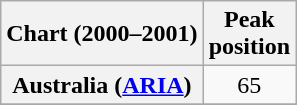<table class="wikitable sortable plainrowheaders" style="text-align:center">
<tr>
<th>Chart (2000–2001)</th>
<th>Peak<br>position</th>
</tr>
<tr>
<th scope="row">Australia (<a href='#'>ARIA</a>)</th>
<td>65</td>
</tr>
<tr>
</tr>
<tr>
</tr>
<tr>
</tr>
<tr>
</tr>
<tr>
</tr>
<tr>
</tr>
<tr>
</tr>
<tr>
</tr>
</table>
